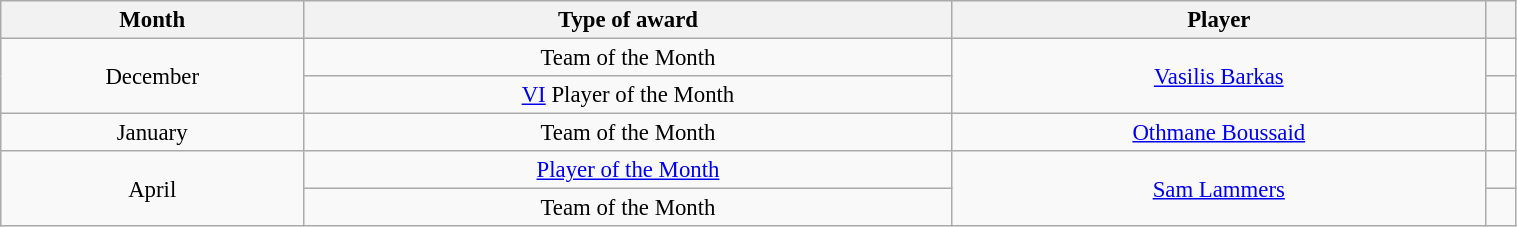<table class="wikitable" style="text-align: center; font-size: 95%; width: 80%;">
<tr>
<th>Month</th>
<th>Type of award</th>
<th>Player</th>
<th></th>
</tr>
<tr>
<td rowspan="2">December</td>
<td>Team of the Month</td>
<td rowspan="2"> <a href='#'>Vasilis Barkas</a></td>
<td></td>
</tr>
<tr>
<td><a href='#'>VI</a> Player of the Month</td>
<td></td>
</tr>
<tr>
<td>January</td>
<td>Team of the Month</td>
<td> <a href='#'>Othmane Boussaid</a></td>
<td></td>
</tr>
<tr>
<td rowspan="2">April</td>
<td><a href='#'>Player of the Month</a></td>
<td rowspan="2"> <a href='#'>Sam Lammers</a></td>
<td><br></td>
</tr>
<tr>
<td>Team of the Month</td>
<td></td>
</tr>
</table>
